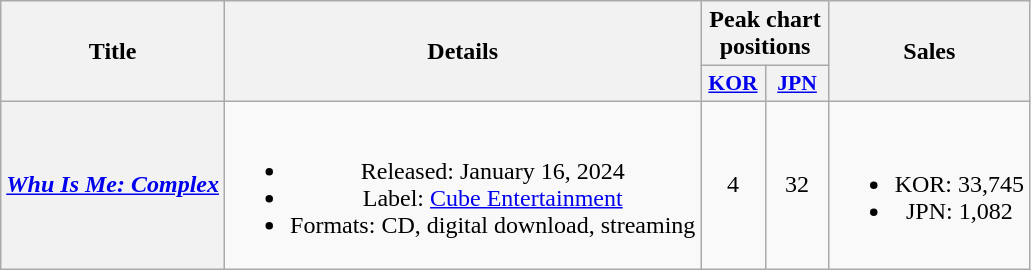<table class="wikitable plainrowheaders" style="text-align:center">
<tr>
<th scope="col" rowspan="2">Title</th>
<th scope="col" rowspan="2">Details</th>
<th scope="col" colspan="2">Peak chart positions</th>
<th scope="col" rowspan="2">Sales</th>
</tr>
<tr>
<th scope="col" style="width:2.5em;font-size:90%"><a href='#'>KOR</a><br></th>
<th scope="col" style="width:2.5em;font-size:90%"><a href='#'>JPN</a><br></th>
</tr>
<tr>
<th scope="row"><em><a href='#'>Whu Is Me: Complex</a></em></th>
<td><br><ul><li>Released: January 16, 2024</li><li>Label: <a href='#'>Cube Entertainment</a></li><li>Formats: CD, digital download, streaming</li></ul></td>
<td>4</td>
<td>32</td>
<td><br><ul><li>KOR: 33,745</li><li>JPN: 1,082</li></ul></td>
</tr>
</table>
